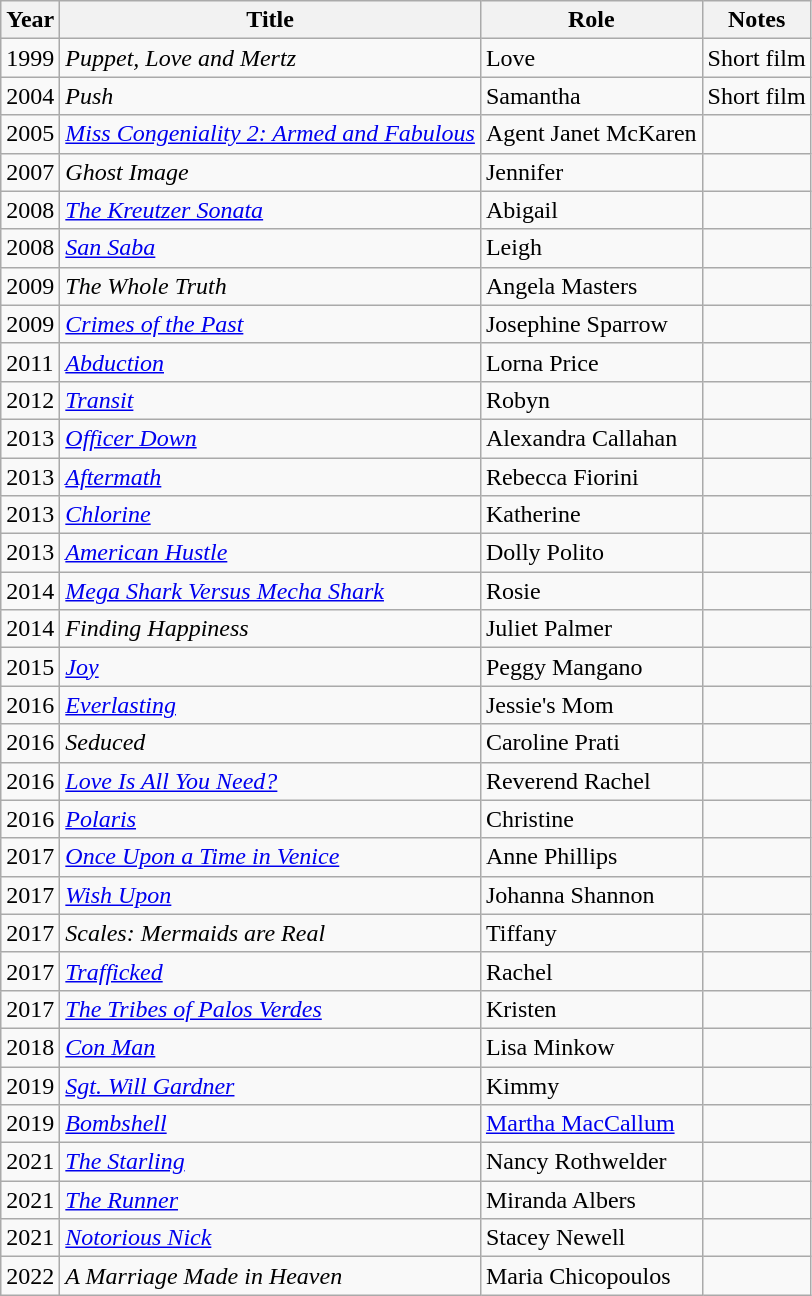<table class="wikitable sortable">
<tr>
<th>Year</th>
<th>Title</th>
<th>Role</th>
<th class="unsortable">Notes</th>
</tr>
<tr>
<td>1999</td>
<td><em>Puppet, Love and Mertz</em></td>
<td>Love</td>
<td>Short film</td>
</tr>
<tr>
<td>2004</td>
<td><em>Push</em></td>
<td>Samantha</td>
<td>Short film</td>
</tr>
<tr>
<td>2005</td>
<td><em><a href='#'>Miss Congeniality 2: Armed and Fabulous</a></em></td>
<td>Agent Janet McKaren</td>
<td></td>
</tr>
<tr>
<td>2007</td>
<td><em>Ghost Image</em></td>
<td>Jennifer</td>
<td></td>
</tr>
<tr>
<td>2008</td>
<td><em><a href='#'>The Kreutzer Sonata</a></em></td>
<td>Abigail</td>
<td></td>
</tr>
<tr>
<td>2008</td>
<td><em><a href='#'>San Saba</a></em></td>
<td>Leigh</td>
<td></td>
</tr>
<tr>
<td>2009</td>
<td><em>The Whole Truth</em></td>
<td>Angela Masters</td>
<td></td>
</tr>
<tr>
<td>2009</td>
<td><em><a href='#'>Crimes of the Past</a></em></td>
<td>Josephine Sparrow</td>
<td></td>
</tr>
<tr>
<td>2011</td>
<td><em><a href='#'>Abduction</a></em></td>
<td>Lorna Price</td>
<td></td>
</tr>
<tr>
<td>2012</td>
<td><em><a href='#'>Transit</a></em></td>
<td>Robyn</td>
<td></td>
</tr>
<tr>
<td>2013</td>
<td><em><a href='#'>Officer Down</a></em></td>
<td>Alexandra Callahan</td>
<td></td>
</tr>
<tr>
<td>2013</td>
<td><em><a href='#'>Aftermath</a></em></td>
<td>Rebecca Fiorini</td>
<td></td>
</tr>
<tr>
<td>2013</td>
<td><em><a href='#'>Chlorine</a></em></td>
<td>Katherine</td>
<td></td>
</tr>
<tr>
<td>2013</td>
<td><em><a href='#'>American Hustle</a></em></td>
<td>Dolly Polito</td>
<td></td>
</tr>
<tr>
<td>2014</td>
<td><em><a href='#'>Mega Shark Versus Mecha Shark</a></em></td>
<td>Rosie</td>
<td></td>
</tr>
<tr>
<td>2014</td>
<td><em>Finding Happiness</em></td>
<td>Juliet Palmer</td>
<td></td>
</tr>
<tr>
<td>2015</td>
<td><em><a href='#'>Joy</a></em></td>
<td>Peggy Mangano</td>
<td></td>
</tr>
<tr>
<td>2016</td>
<td><em><a href='#'>Everlasting</a></em></td>
<td>Jessie's Mom</td>
<td></td>
</tr>
<tr>
<td>2016</td>
<td><em>Seduced</em></td>
<td>Caroline Prati</td>
<td></td>
</tr>
<tr>
<td>2016</td>
<td><em><a href='#'>Love Is All You Need?</a></em></td>
<td>Reverend Rachel</td>
<td></td>
</tr>
<tr>
<td>2016</td>
<td><em><a href='#'>Polaris</a></em></td>
<td>Christine</td>
<td></td>
</tr>
<tr>
<td>2017</td>
<td><em><a href='#'>Once Upon a Time in Venice</a></em></td>
<td>Anne Phillips</td>
<td></td>
</tr>
<tr>
<td>2017</td>
<td><em><a href='#'>Wish Upon</a></em></td>
<td>Johanna Shannon</td>
<td></td>
</tr>
<tr>
<td>2017</td>
<td><em>Scales: Mermaids are Real</em></td>
<td>Tiffany</td>
<td></td>
</tr>
<tr>
<td>2017</td>
<td><em><a href='#'>Trafficked</a></em></td>
<td>Rachel</td>
<td></td>
</tr>
<tr>
<td>2017</td>
<td><em><a href='#'>The Tribes of Palos Verdes</a></em></td>
<td>Kristen</td>
<td></td>
</tr>
<tr>
<td>2018</td>
<td><em><a href='#'>Con Man</a></em></td>
<td>Lisa Minkow</td>
<td></td>
</tr>
<tr>
<td>2019</td>
<td><em><a href='#'>Sgt. Will Gardner</a></em></td>
<td>Kimmy</td>
<td></td>
</tr>
<tr>
<td>2019</td>
<td><em><a href='#'>Bombshell</a></em></td>
<td><a href='#'>Martha MacCallum</a></td>
<td></td>
</tr>
<tr>
<td>2021</td>
<td><em><a href='#'>The Starling</a></em></td>
<td>Nancy Rothwelder</td>
<td></td>
</tr>
<tr>
<td>2021</td>
<td><em><a href='#'>The Runner</a></em></td>
<td>Miranda Albers</td>
<td></td>
</tr>
<tr>
<td>2021</td>
<td><em><a href='#'>Notorious Nick</a></em></td>
<td>Stacey Newell</td>
<td></td>
</tr>
<tr>
<td>2022</td>
<td><em>A Marriage Made in Heaven</em></td>
<td>Maria Chicopoulos</td>
<td></td>
</tr>
</table>
